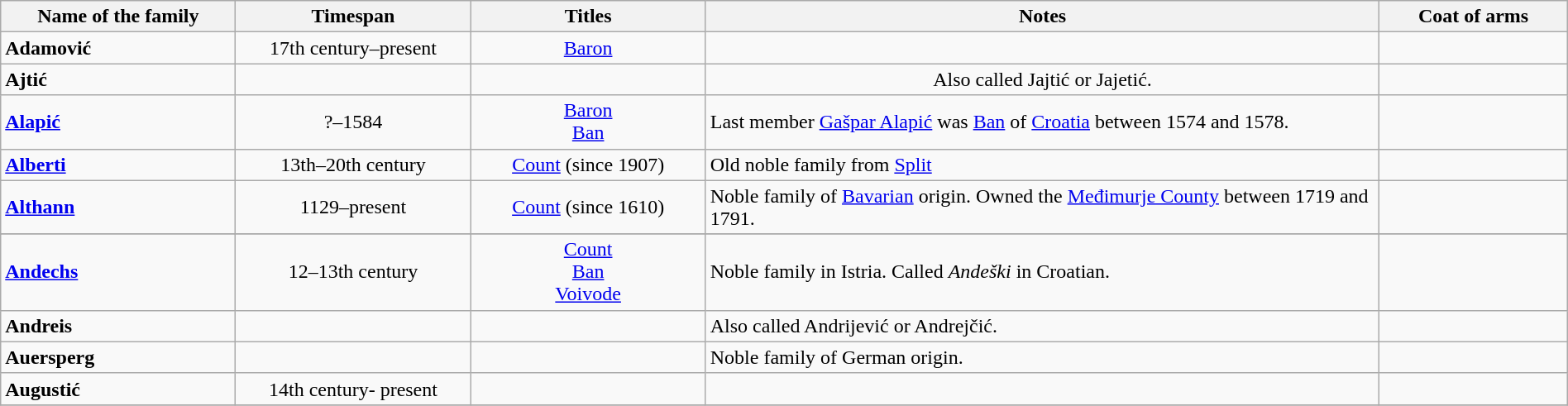<table class="wikitable" style="text-align:center" width=100%>
<tr>
<th bgcolor="gold" ! width="15%">Name of the family</th>
<th bgcolor="silver" ! width="15%">Timespan</th>
<th bgcolor="silver" ! width="15%">Titles</th>
<th bgcolor="silver" ! width="43%">Notes</th>
<th bgcolor="silver" ! width="12%">Coat of arms</th>
</tr>
<tr>
<td align="left"><strong>Adamović</strong></td>
<td>17th century–present</td>
<td><a href='#'>Baron</a></td>
<td></td>
<td align="center"></td>
</tr>
<tr>
<td align="left"><strong>Ajtić</strong></td>
<td></td>
<td></td>
<td>Also called Jajtić or Jajetić.</td>
<td></td>
</tr>
<tr>
<td align="left"><a href='#'><strong>Alapić</strong></a></td>
<td align="center">?–1584</td>
<td align="center"><a href='#'>Baron</a><br><a href='#'>Ban</a></td>
<td align="left">Last member <a href='#'>Gašpar Alapić</a> was <a href='#'>Ban</a> of <a href='#'>Croatia</a> between 1574 and 1578.</td>
<td align="center"></td>
</tr>
<tr>
<td align="left"><a href='#'><strong>Alberti</strong></a></td>
<td align="center">13th–20th century</td>
<td align="center"><a href='#'>Count</a> (since 1907)</td>
<td align="left">Old noble family from <a href='#'>Split</a></td>
<td align="center"></td>
</tr>
<tr>
<td align="left"><strong><a href='#'>Althann</a></strong></td>
<td align="center">1129–present</td>
<td align="center"><a href='#'>Count</a> (since 1610)</td>
<td align="left">Noble family of <a href='#'>Bavarian</a> origin. Owned the <a href='#'>Međimurje County</a> between 1719 and 1791.</td>
<td align="center"></td>
</tr>
<tr>
</tr>
<tr>
<td align="left"><a href='#'><strong>Andechs</strong></a></td>
<td align="center">12–13th century</td>
<td align="center"><a href='#'>Count</a><br><a href='#'>Ban</a><br><a href='#'>Voivode</a></td>
<td align="left">Noble family in Istria. Called <em>Andeški</em> in Croatian.</td>
<td align="center"></td>
</tr>
<tr>
<td align="left"><strong>Andreis</strong></td>
<td></td>
<td></td>
<td align="left">Also called Andrijević or Andrejčić.</td>
<td align="center"></td>
</tr>
<tr>
<td align="left"><strong>Auersperg</strong></td>
<td></td>
<td></td>
<td align="left">Noble family of German origin.</td>
<td align="center"></td>
</tr>
<tr>
<td align="left"><strong>Augustić</strong></td>
<td>14th century- present</td>
<td></td>
<td></td>
<td align="center"></td>
</tr>
<tr>
</tr>
</table>
